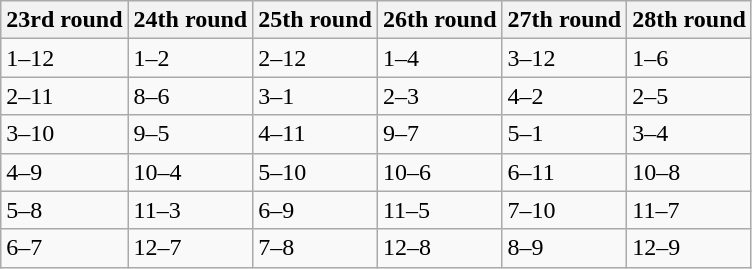<table class="wikitable">
<tr>
<th>23rd round</th>
<th>24th round</th>
<th>25th round</th>
<th>26th round</th>
<th>27th round</th>
<th>28th round</th>
</tr>
<tr>
<td>1–12</td>
<td>1–2</td>
<td>2–12</td>
<td>1–4</td>
<td>3–12</td>
<td>1–6</td>
</tr>
<tr>
<td>2–11</td>
<td>8–6</td>
<td>3–1</td>
<td>2–3</td>
<td>4–2</td>
<td>2–5</td>
</tr>
<tr>
<td>3–10</td>
<td>9–5</td>
<td>4–11</td>
<td>9–7</td>
<td>5–1</td>
<td>3–4</td>
</tr>
<tr>
<td>4–9</td>
<td>10–4</td>
<td>5–10</td>
<td>10–6</td>
<td>6–11</td>
<td>10–8</td>
</tr>
<tr>
<td>5–8</td>
<td>11–3</td>
<td>6–9</td>
<td>11–5</td>
<td>7–10</td>
<td>11–7</td>
</tr>
<tr>
<td>6–7</td>
<td>12–7</td>
<td>7–8</td>
<td>12–8</td>
<td>8–9</td>
<td>12–9</td>
</tr>
</table>
